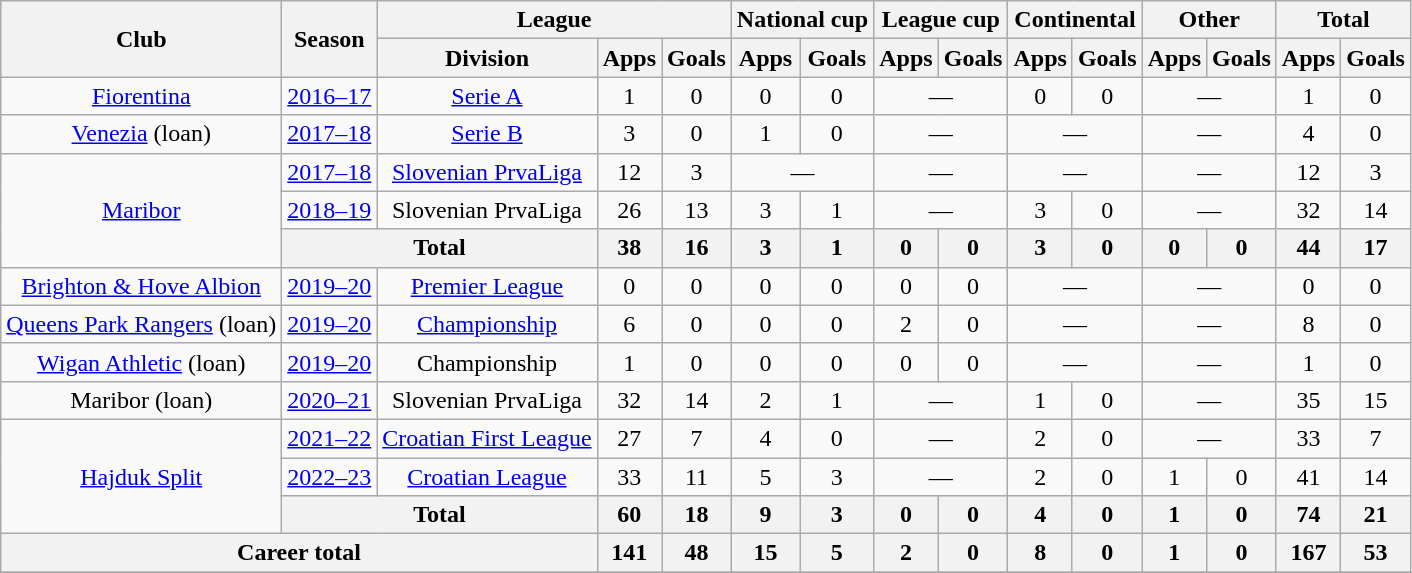<table class=wikitable style="text-align: center;">
<tr>
<th rowspan=2>Club</th>
<th rowspan=2>Season</th>
<th colspan=3>League</th>
<th colspan=2>National cup</th>
<th colspan=2>League cup</th>
<th colspan=2>Continental</th>
<th colspan=2>Other</th>
<th colspan=2>Total</th>
</tr>
<tr>
<th>Division</th>
<th>Apps</th>
<th>Goals</th>
<th>Apps</th>
<th>Goals</th>
<th>Apps</th>
<th>Goals</th>
<th>Apps</th>
<th>Goals</th>
<th>Apps</th>
<th>Goals</th>
<th>Apps</th>
<th>Goals</th>
</tr>
<tr>
<td><a href='#'>Fiorentina</a></td>
<td><a href='#'>2016–17</a></td>
<td><a href='#'>Serie A</a></td>
<td>1</td>
<td>0</td>
<td>0</td>
<td>0</td>
<td colspan="2">—</td>
<td>0</td>
<td>0</td>
<td colspan="2">—</td>
<td>1</td>
<td>0</td>
</tr>
<tr>
<td><a href='#'>Venezia</a> (loan)</td>
<td><a href='#'>2017–18</a></td>
<td><a href='#'>Serie B</a></td>
<td>3</td>
<td>0</td>
<td>1</td>
<td>0</td>
<td colspan="2">—</td>
<td colspan="2">—</td>
<td colspan="2">—</td>
<td>4</td>
<td>0</td>
</tr>
<tr>
<td rowspan="3"><a href='#'>Maribor</a></td>
<td><a href='#'>2017–18</a></td>
<td><a href='#'>Slovenian PrvaLiga</a></td>
<td>12</td>
<td>3</td>
<td colspan="2">—</td>
<td colspan="2">—</td>
<td colspan="2">—</td>
<td colspan="2">—</td>
<td>12</td>
<td>3</td>
</tr>
<tr>
<td><a href='#'>2018–19</a></td>
<td>Slovenian PrvaLiga</td>
<td>26</td>
<td>13</td>
<td>3</td>
<td>1</td>
<td colspan="2">—</td>
<td>3</td>
<td>0</td>
<td colspan="2">—</td>
<td>32</td>
<td>14</td>
</tr>
<tr>
<th colspan="2">Total</th>
<th>38</th>
<th>16</th>
<th>3</th>
<th>1</th>
<th>0</th>
<th>0</th>
<th>3</th>
<th>0</th>
<th>0</th>
<th>0</th>
<th>44</th>
<th>17</th>
</tr>
<tr>
<td><a href='#'>Brighton & Hove Albion</a></td>
<td><a href='#'>2019–20</a></td>
<td><a href='#'>Premier League</a></td>
<td>0</td>
<td>0</td>
<td>0</td>
<td>0</td>
<td>0</td>
<td>0</td>
<td colspan="2">—</td>
<td colspan="2">—</td>
<td>0</td>
<td>0</td>
</tr>
<tr>
<td><a href='#'>Queens Park Rangers</a> (loan)</td>
<td><a href='#'>2019–20</a></td>
<td><a href='#'>Championship</a></td>
<td>6</td>
<td>0</td>
<td>0</td>
<td>0</td>
<td>2</td>
<td>0</td>
<td colspan="2">—</td>
<td colspan="2">—</td>
<td>8</td>
<td>0</td>
</tr>
<tr>
<td><a href='#'>Wigan Athletic</a> (loan)</td>
<td><a href='#'>2019–20</a></td>
<td>Championship</td>
<td>1</td>
<td>0</td>
<td>0</td>
<td>0</td>
<td>0</td>
<td>0</td>
<td colspan="2">—</td>
<td colspan="2">—</td>
<td>1</td>
<td>0</td>
</tr>
<tr>
<td>Maribor (loan)</td>
<td><a href='#'>2020–21</a></td>
<td>Slovenian PrvaLiga</td>
<td>32</td>
<td>14</td>
<td>2</td>
<td>1</td>
<td colspan="2">—</td>
<td>1</td>
<td>0</td>
<td colspan="2">—</td>
<td>35</td>
<td>15</td>
</tr>
<tr>
<td rowspan="3"><a href='#'>Hajduk Split</a></td>
<td><a href='#'>2021–22</a></td>
<td><a href='#'>Croatian First League</a></td>
<td>27</td>
<td>7</td>
<td>4</td>
<td>0</td>
<td colspan="2">—</td>
<td>2</td>
<td>0</td>
<td colspan="2">—</td>
<td>33</td>
<td>7</td>
</tr>
<tr>
<td><a href='#'>2022–23</a></td>
<td><a href='#'>Croatian League</a></td>
<td>33</td>
<td>11</td>
<td>5</td>
<td>3</td>
<td colspan="2">—</td>
<td>2</td>
<td>0</td>
<td>1</td>
<td>0</td>
<td>41</td>
<td>14</td>
</tr>
<tr>
<th colspan="2">Total</th>
<th>60</th>
<th>18</th>
<th>9</th>
<th>3</th>
<th>0</th>
<th>0</th>
<th>4</th>
<th>0</th>
<th>1</th>
<th>0</th>
<th>74</th>
<th>21</th>
</tr>
<tr>
<th colspan=3>Career total</th>
<th>141</th>
<th>48</th>
<th>15</th>
<th>5</th>
<th>2</th>
<th>0</th>
<th>8</th>
<th>0</th>
<th>1</th>
<th>0</th>
<th>167</th>
<th>53</th>
</tr>
<tr>
</tr>
</table>
